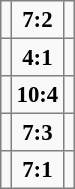<table bgcolor="#f9f9f9" cellpadding="3" cellspacing="0" border="1" style="font-size: 95%; border: gray solid 1px; border-collapse: collapse; background: #f9f9f9;">
<tr>
<td></td>
<td align="center"><strong>7:2</strong></td>
<td></td>
</tr>
<tr>
<td></td>
<td align="center"><strong>4:1</strong></td>
<td></td>
</tr>
<tr>
<td></td>
<td align="center"><strong>10:4</strong></td>
<td></td>
</tr>
<tr>
<td></td>
<td align="center"><strong>7:3</strong></td>
<td></td>
</tr>
<tr>
<td></td>
<td align="center"><strong>7:1</strong></td>
<td></td>
</tr>
</table>
